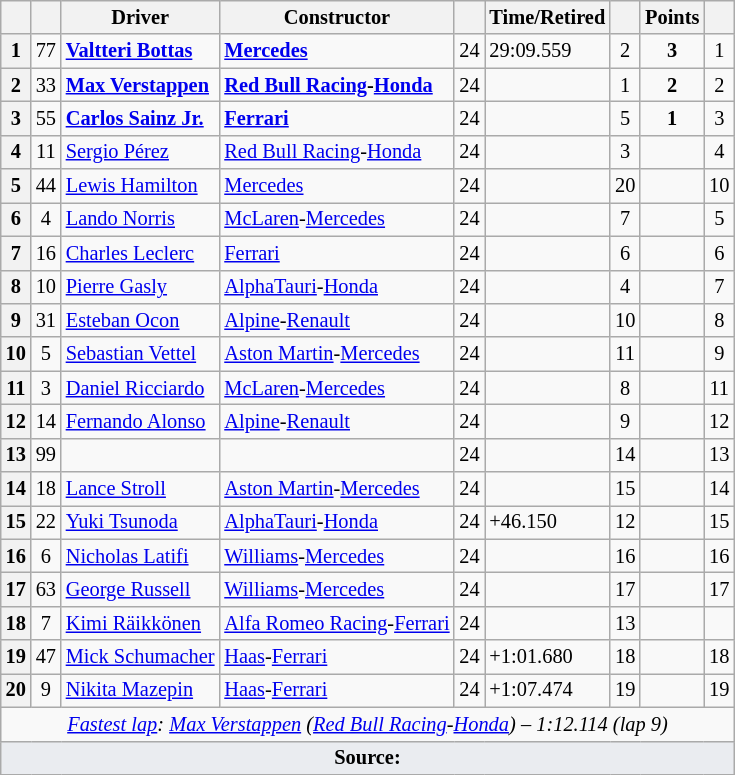<table class="wikitable sortable" style="font-size: 85%;">
<tr>
<th scope="col"></th>
<th scope="col"></th>
<th scope="col">Driver</th>
<th scope="col">Constructor</th>
<th scope="col" class="unsortable"></th>
<th scope="col" class="unsortable">Time/Retired</th>
<th scope="col"></th>
<th scope="col">Points</th>
<th scope="col"></th>
</tr>
<tr>
<th>1</th>
<td align="center">77</td>
<td><strong> <a href='#'>Valtteri Bottas</a></strong></td>
<td><a href='#'><strong>Mercedes</strong></a></td>
<td>24</td>
<td>29:09.559</td>
<td align="center">2</td>
<td align="center"><strong>3</strong></td>
<td align="center">1</td>
</tr>
<tr>
<th>2</th>
<td align="center">33</td>
<td><strong> <a href='#'>Max Verstappen</a></strong></td>
<td><strong><a href='#'>Red Bull Racing</a>-<a href='#'>Honda</a></strong></td>
<td>24</td>
<td></td>
<td align="center">1</td>
<td align="center"><strong>2</strong></td>
<td align="center">2</td>
</tr>
<tr>
<th>3</th>
<td align="center">55</td>
<td><strong> <a href='#'>Carlos Sainz Jr.</a></strong></td>
<td><strong><a href='#'>Ferrari</a></strong></td>
<td>24</td>
<td></td>
<td align="center">5</td>
<td align="center"><strong>1</strong></td>
<td align="center">3</td>
</tr>
<tr>
<th>4</th>
<td align="center">11</td>
<td> <a href='#'>Sergio Pérez</a></td>
<td><a href='#'>Red Bull Racing</a>-<a href='#'>Honda</a></td>
<td>24</td>
<td></td>
<td align="center">3</td>
<td></td>
<td align="center">4</td>
</tr>
<tr>
<th>5</th>
<td align="center">44</td>
<td> <a href='#'>Lewis Hamilton</a></td>
<td><a href='#'>Mercedes</a></td>
<td>24</td>
<td></td>
<td align="center">20</td>
<td></td>
<td align="center">10</td>
</tr>
<tr>
<th>6</th>
<td align="center">4</td>
<td> <a href='#'>Lando Norris</a></td>
<td><a href='#'>McLaren</a>-<a href='#'>Mercedes</a></td>
<td>24</td>
<td></td>
<td align="center">7</td>
<td></td>
<td align="center">5</td>
</tr>
<tr>
<th>7</th>
<td align="center">16</td>
<td> <a href='#'>Charles Leclerc</a></td>
<td><a href='#'>Ferrari</a></td>
<td>24</td>
<td></td>
<td align="center">6</td>
<td></td>
<td align="center">6</td>
</tr>
<tr>
<th>8</th>
<td align="center">10</td>
<td> <a href='#'>Pierre Gasly</a></td>
<td><a href='#'>AlphaTauri</a>-<a href='#'>Honda</a></td>
<td>24</td>
<td></td>
<td align="center">4</td>
<td></td>
<td align="center">7</td>
</tr>
<tr>
<th>9</th>
<td align="center">31</td>
<td> <a href='#'>Esteban Ocon</a></td>
<td><a href='#'>Alpine</a>-<a href='#'>Renault</a></td>
<td>24</td>
<td></td>
<td align="center">10</td>
<td></td>
<td align="center">8</td>
</tr>
<tr>
<th>10</th>
<td align="center">5</td>
<td> <a href='#'>Sebastian Vettel</a></td>
<td><a href='#'>Aston Martin</a>-<a href='#'>Mercedes</a></td>
<td>24</td>
<td></td>
<td align="center">11</td>
<td></td>
<td align="center">9</td>
</tr>
<tr>
<th>11</th>
<td align="center">3</td>
<td> <a href='#'>Daniel Ricciardo</a></td>
<td><a href='#'>McLaren</a>-<a href='#'>Mercedes</a></td>
<td>24</td>
<td></td>
<td align="center">8</td>
<td></td>
<td align="center">11</td>
</tr>
<tr>
<th>12</th>
<td align="center">14</td>
<td> <a href='#'>Fernando Alonso</a></td>
<td><a href='#'>Alpine</a>-<a href='#'>Renault</a></td>
<td>24</td>
<td></td>
<td align="center">9</td>
<td></td>
<td align="center">12</td>
</tr>
<tr>
<th>13</th>
<td align="center">99</td>
<td></td>
<td></td>
<td>24</td>
<td></td>
<td align="center">14</td>
<td></td>
<td align="center">13</td>
</tr>
<tr>
<th>14</th>
<td align="center">18</td>
<td> <a href='#'>Lance Stroll</a></td>
<td><a href='#'>Aston Martin</a>-<a href='#'>Mercedes</a></td>
<td>24</td>
<td></td>
<td align="center">15</td>
<td></td>
<td align="center">14</td>
</tr>
<tr>
<th>15</th>
<td align="center">22</td>
<td> <a href='#'>Yuki Tsunoda</a></td>
<td><a href='#'>AlphaTauri</a>-<a href='#'>Honda</a></td>
<td>24</td>
<td>+46.150</td>
<td align="center">12</td>
<td></td>
<td align="center">15</td>
</tr>
<tr>
<th>16</th>
<td align="center">6</td>
<td> <a href='#'>Nicholas Latifi</a></td>
<td><a href='#'>Williams</a>-<a href='#'>Mercedes</a></td>
<td>24</td>
<td></td>
<td align="center">16</td>
<td></td>
<td align="center">16</td>
</tr>
<tr>
<th>17</th>
<td align="center">63</td>
<td> <a href='#'>George Russell</a></td>
<td><a href='#'>Williams</a>-<a href='#'>Mercedes</a></td>
<td>24</td>
<td></td>
<td align="center">17</td>
<td></td>
<td align="center">17</td>
</tr>
<tr>
<th>18</th>
<td align="center">7</td>
<td> <a href='#'>Kimi Räikkönen</a></td>
<td><a href='#'>Alfa Romeo Racing</a>-<a href='#'>Ferrari</a></td>
<td>24</td>
<td></td>
<td align="center">13</td>
<td></td>
<td align="center" data-sort-value="20"></td>
</tr>
<tr>
<th>19</th>
<td align="center">47</td>
<td> <a href='#'>Mick Schumacher</a></td>
<td><a href='#'>Haas</a>-<a href='#'>Ferrari</a></td>
<td>24</td>
<td>+1:01.680</td>
<td align="center">18</td>
<td></td>
<td align="center">18</td>
</tr>
<tr>
<th>20</th>
<td align="center">9</td>
<td data-sort-value="maz"><a href='#'>Nikita Mazepin</a></td>
<td><a href='#'>Haas</a>-<a href='#'>Ferrari</a></td>
<td>24</td>
<td>+1:07.474</td>
<td align="center">19</td>
<td></td>
<td align="center">19</td>
</tr>
<tr class="sortbottom">
<td colspan="9" align="center"><em><a href='#'>Fastest lap</a>:</em>  <em><a href='#'>Max Verstappen</a> (<a href='#'>Red Bull Racing</a>-<a href='#'>Honda</a>) – 1:12.114 (lap 9)</em></td>
</tr>
<tr class="sortbottom">
<td colspan="9" style="background-color:#EAECF0;text-align:center"><strong>Source:</strong></td>
</tr>
</table>
